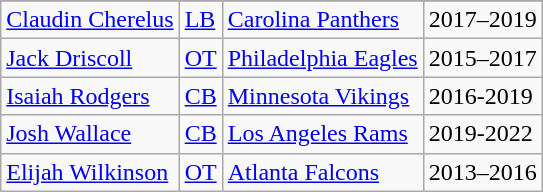<table class="wikitable">
<tr>
</tr>
<tr>
<td><a href='#'>Claudin Cherelus</a></td>
<td><a href='#'>LB</a></td>
<td><a href='#'>Carolina Panthers</a></td>
<td>2017–2019</td>
</tr>
<tr>
<td><a href='#'>Jack Driscoll</a></td>
<td><a href='#'>OT</a></td>
<td><a href='#'>Philadelphia Eagles</a></td>
<td>2015–2017</td>
</tr>
<tr>
<td><a href='#'>Isaiah Rodgers</a></td>
<td><a href='#'>CB</a></td>
<td><a href='#'>Minnesota Vikings</a></td>
<td>2016-2019</td>
</tr>
<tr>
<td><a href='#'>Josh Wallace</a></td>
<td><a href='#'>CB</a></td>
<td><a href='#'>Los Angeles Rams</a></td>
<td>2019-2022</td>
</tr>
<tr>
<td><a href='#'>Elijah Wilkinson</a></td>
<td><a href='#'>OT</a></td>
<td><a href='#'>Atlanta Falcons</a></td>
<td>2013–2016</td>
</tr>
</table>
